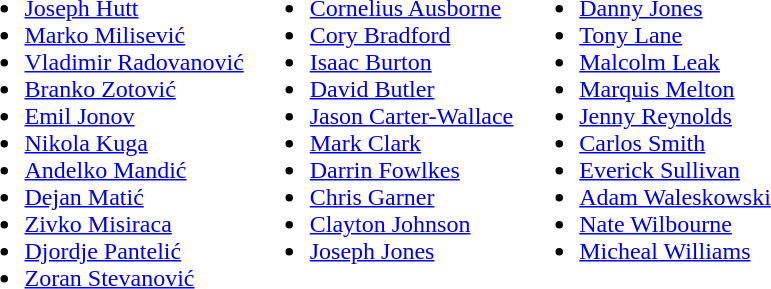<table>
<tr style="vertical-align: top;">
<td><br><ul><li> <a href='#'>Joseph Hutt</a></li><li> <a href='#'>Marko Milisević</a></li><li> <a href='#'>Vladimir Radovanović</a></li><li> <a href='#'>Branko Zotović</a></li><li> <a href='#'>Emil Jonov</a></li><li> <a href='#'>Nikola Kuga</a></li><li> <a href='#'>Andelko Mandić</a></li><li>  <a href='#'>Dejan Matić</a></li><li> <a href='#'>Zivko Misiraca</a></li><li> <a href='#'>Djordje Pantelić</a></li><li> <a href='#'>Zoran Stevanović</a></li></ul></td>
<td><br><ul><li> <a href='#'>Cornelius Ausborne</a></li><li> <a href='#'>Cory Bradford</a></li><li> <a href='#'>Isaac Burton</a></li><li> <a href='#'>David Butler</a></li><li> <a href='#'>Jason Carter-Wallace</a></li><li> <a href='#'>Mark Clark</a></li><li> <a href='#'>Darrin Fowlkes</a></li><li> <a href='#'>Chris Garner</a></li><li>  <a href='#'>Clayton Johnson</a></li><li> <a href='#'>Joseph Jones</a></li></ul></td>
<td><br><ul><li> <a href='#'>Danny Jones</a></li><li> <a href='#'>Tony Lane</a></li><li> <a href='#'>Malcolm Leak</a></li><li> <a href='#'>Marquis Melton</a></li><li> <a href='#'>Jenny Reynolds</a></li><li> <a href='#'>Carlos Smith</a></li><li> <a href='#'>Everick Sullivan</a></li><li>  <a href='#'>Adam Waleskowski</a></li><li> <a href='#'>Nate Wilbourne</a></li><li> <a href='#'>Micheal Williams</a></li></ul></td>
</tr>
</table>
